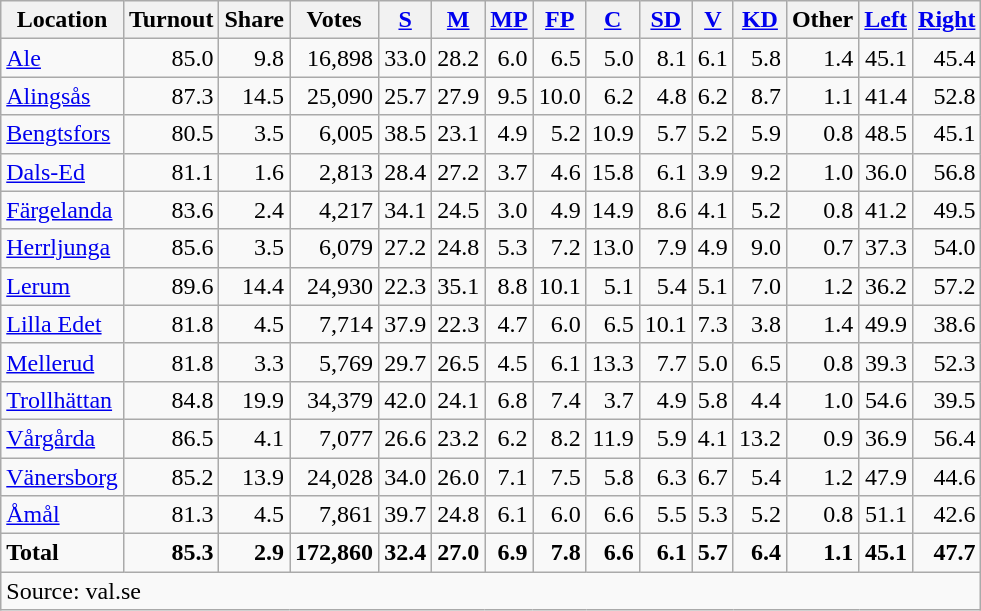<table class="wikitable sortable" style=text-align:right>
<tr>
<th>Location</th>
<th>Turnout</th>
<th>Share</th>
<th>Votes</th>
<th><a href='#'>S</a></th>
<th><a href='#'>M</a></th>
<th><a href='#'>MP</a></th>
<th><a href='#'>FP</a></th>
<th><a href='#'>C</a></th>
<th><a href='#'>SD</a></th>
<th><a href='#'>V</a></th>
<th><a href='#'>KD</a></th>
<th>Other</th>
<th><a href='#'>Left</a></th>
<th><a href='#'>Right</a></th>
</tr>
<tr>
<td align=left><a href='#'>Ale</a></td>
<td>85.0</td>
<td>9.8</td>
<td>16,898</td>
<td>33.0</td>
<td>28.2</td>
<td>6.0</td>
<td>6.5</td>
<td>5.0</td>
<td>8.1</td>
<td>6.1</td>
<td>5.8</td>
<td>1.4</td>
<td>45.1</td>
<td>45.4</td>
</tr>
<tr>
<td align=left><a href='#'>Alingsås</a></td>
<td>87.3</td>
<td>14.5</td>
<td>25,090</td>
<td>25.7</td>
<td>27.9</td>
<td>9.5</td>
<td>10.0</td>
<td>6.2</td>
<td>4.8</td>
<td>6.2</td>
<td>8.7</td>
<td>1.1</td>
<td>41.4</td>
<td>52.8</td>
</tr>
<tr>
<td align=left><a href='#'>Bengtsfors</a></td>
<td>80.5</td>
<td>3.5</td>
<td>6,005</td>
<td>38.5</td>
<td>23.1</td>
<td>4.9</td>
<td>5.2</td>
<td>10.9</td>
<td>5.7</td>
<td>5.2</td>
<td>5.9</td>
<td>0.8</td>
<td>48.5</td>
<td>45.1</td>
</tr>
<tr>
<td align=left><a href='#'>Dals-Ed</a></td>
<td>81.1</td>
<td>1.6</td>
<td>2,813</td>
<td>28.4</td>
<td>27.2</td>
<td>3.7</td>
<td>4.6</td>
<td>15.8</td>
<td>6.1</td>
<td>3.9</td>
<td>9.2</td>
<td>1.0</td>
<td>36.0</td>
<td>56.8</td>
</tr>
<tr>
<td align=left><a href='#'>Färgelanda</a></td>
<td>83.6</td>
<td>2.4</td>
<td>4,217</td>
<td>34.1</td>
<td>24.5</td>
<td>3.0</td>
<td>4.9</td>
<td>14.9</td>
<td>8.6</td>
<td>4.1</td>
<td>5.2</td>
<td>0.8</td>
<td>41.2</td>
<td>49.5</td>
</tr>
<tr>
<td align=left><a href='#'>Herrljunga</a></td>
<td>85.6</td>
<td>3.5</td>
<td>6,079</td>
<td>27.2</td>
<td>24.8</td>
<td>5.3</td>
<td>7.2</td>
<td>13.0</td>
<td>7.9</td>
<td>4.9</td>
<td>9.0</td>
<td>0.7</td>
<td>37.3</td>
<td>54.0</td>
</tr>
<tr>
<td align=left><a href='#'>Lerum</a></td>
<td>89.6</td>
<td>14.4</td>
<td>24,930</td>
<td>22.3</td>
<td>35.1</td>
<td>8.8</td>
<td>10.1</td>
<td>5.1</td>
<td>5.4</td>
<td>5.1</td>
<td>7.0</td>
<td>1.2</td>
<td>36.2</td>
<td>57.2</td>
</tr>
<tr>
<td align=left><a href='#'>Lilla Edet</a></td>
<td>81.8</td>
<td>4.5</td>
<td>7,714</td>
<td>37.9</td>
<td>22.3</td>
<td>4.7</td>
<td>6.0</td>
<td>6.5</td>
<td>10.1</td>
<td>7.3</td>
<td>3.8</td>
<td>1.4</td>
<td>49.9</td>
<td>38.6</td>
</tr>
<tr>
<td align=left><a href='#'>Mellerud</a></td>
<td>81.8</td>
<td>3.3</td>
<td>5,769</td>
<td>29.7</td>
<td>26.5</td>
<td>4.5</td>
<td>6.1</td>
<td>13.3</td>
<td>7.7</td>
<td>5.0</td>
<td>6.5</td>
<td>0.8</td>
<td>39.3</td>
<td>52.3</td>
</tr>
<tr>
<td align=left><a href='#'>Trollhättan</a></td>
<td>84.8</td>
<td>19.9</td>
<td>34,379</td>
<td>42.0</td>
<td>24.1</td>
<td>6.8</td>
<td>7.4</td>
<td>3.7</td>
<td>4.9</td>
<td>5.8</td>
<td>4.4</td>
<td>1.0</td>
<td>54.6</td>
<td>39.5</td>
</tr>
<tr>
<td align=left><a href='#'>Vårgårda</a></td>
<td>86.5</td>
<td>4.1</td>
<td>7,077</td>
<td>26.6</td>
<td>23.2</td>
<td>6.2</td>
<td>8.2</td>
<td>11.9</td>
<td>5.9</td>
<td>4.1</td>
<td>13.2</td>
<td>0.9</td>
<td>36.9</td>
<td>56.4</td>
</tr>
<tr>
<td align=left><a href='#'>Vänersborg</a></td>
<td>85.2</td>
<td>13.9</td>
<td>24,028</td>
<td>34.0</td>
<td>26.0</td>
<td>7.1</td>
<td>7.5</td>
<td>5.8</td>
<td>6.3</td>
<td>6.7</td>
<td>5.4</td>
<td>1.2</td>
<td>47.9</td>
<td>44.6</td>
</tr>
<tr>
<td align=left><a href='#'>Åmål</a></td>
<td>81.3</td>
<td>4.5</td>
<td>7,861</td>
<td>39.7</td>
<td>24.8</td>
<td>6.1</td>
<td>6.0</td>
<td>6.6</td>
<td>5.5</td>
<td>5.3</td>
<td>5.2</td>
<td>0.8</td>
<td>51.1</td>
<td>42.6</td>
</tr>
<tr>
<td align=left><strong>Total</strong></td>
<td><strong>85.3</strong></td>
<td><strong>2.9</strong></td>
<td><strong>172,860</strong></td>
<td><strong>32.4</strong></td>
<td><strong>27.0</strong></td>
<td><strong>6.9</strong></td>
<td><strong>7.8</strong></td>
<td><strong>6.6</strong></td>
<td><strong>6.1</strong></td>
<td><strong>5.7</strong></td>
<td><strong>6.4</strong></td>
<td><strong>1.1</strong></td>
<td><strong>45.1</strong></td>
<td><strong>47.7</strong></td>
</tr>
<tr>
<td align=left colspan=15>Source: val.se </td>
</tr>
</table>
